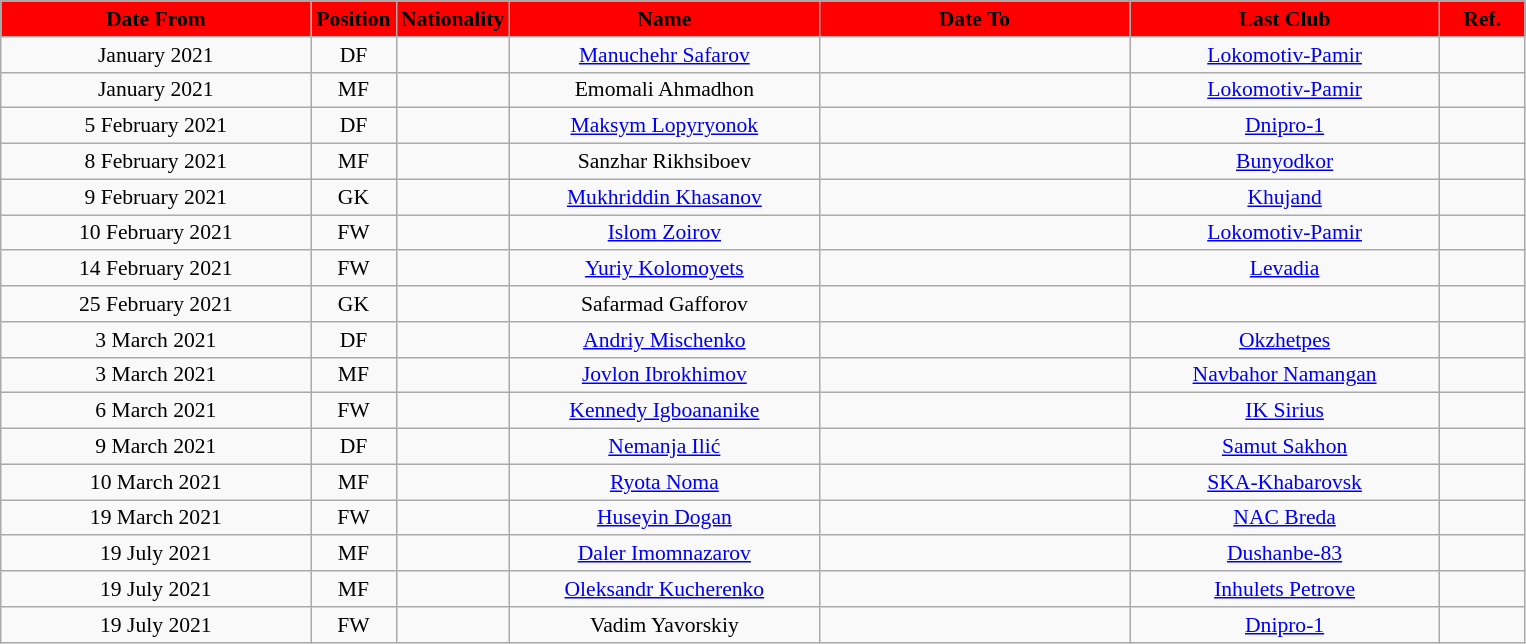<table class="wikitable"  style="text-align:center; font-size:90%; ">
<tr>
<th style="background:#FF0000; color:#000000; width:200px;">Date From</th>
<th style="background:#FF0000; color:#000000; width:50px;">Position</th>
<th style="background:#FF0000; color:#000000; width:50px;">Nationality</th>
<th style="background:#FF0000; color:#000000; width:200px;">Name</th>
<th style="background:#FF0000; color:#000000; width:200px;">Date To</th>
<th style="background:#FF0000; color:#000000; width:200px;">Last Club</th>
<th style="background:#FF0000; color:#000000; width:50px;">Ref.</th>
</tr>
<tr>
<td>January 2021</td>
<td>DF</td>
<td></td>
<td><a href='#'>Manuchehr Safarov</a></td>
<td></td>
<td><a href='#'>Lokomotiv-Pamir</a></td>
<td></td>
</tr>
<tr>
<td>January 2021</td>
<td>MF</td>
<td></td>
<td>Emomali Ahmadhon</td>
<td></td>
<td><a href='#'>Lokomotiv-Pamir</a></td>
<td></td>
</tr>
<tr>
<td>5 February 2021</td>
<td>DF</td>
<td></td>
<td><a href='#'>Maksym Lopyryonok</a></td>
<td></td>
<td><a href='#'>Dnipro-1</a></td>
<td></td>
</tr>
<tr>
<td>8 February 2021</td>
<td>MF</td>
<td></td>
<td>Sanzhar Rikhsiboev</td>
<td></td>
<td><a href='#'>Bunyodkor</a></td>
<td></td>
</tr>
<tr>
<td>9 February 2021</td>
<td>GK</td>
<td></td>
<td><a href='#'>Mukhriddin Khasanov</a></td>
<td></td>
<td><a href='#'>Khujand</a></td>
<td></td>
</tr>
<tr>
<td>10 February 2021</td>
<td>FW</td>
<td></td>
<td><a href='#'>Islom Zoirov</a></td>
<td></td>
<td><a href='#'>Lokomotiv-Pamir</a></td>
<td></td>
</tr>
<tr>
<td>14 February 2021</td>
<td>FW</td>
<td></td>
<td><a href='#'>Yuriy Kolomoyets</a></td>
<td></td>
<td><a href='#'>Levadia</a></td>
<td></td>
</tr>
<tr>
<td>25 February 2021</td>
<td>GK</td>
<td></td>
<td>Safarmad Gafforov</td>
<td></td>
<td></td>
<td></td>
</tr>
<tr>
<td>3 March 2021</td>
<td>DF</td>
<td></td>
<td><a href='#'>Andriy Mischenko</a></td>
<td></td>
<td><a href='#'>Okzhetpes</a></td>
<td></td>
</tr>
<tr>
<td>3 March 2021</td>
<td>MF</td>
<td></td>
<td><a href='#'>Jovlon Ibrokhimov</a></td>
<td></td>
<td><a href='#'>Navbahor Namangan</a></td>
<td></td>
</tr>
<tr>
<td>6 March 2021</td>
<td>FW</td>
<td></td>
<td><a href='#'>Kennedy Igboananike</a></td>
<td></td>
<td><a href='#'>IK Sirius</a></td>
<td></td>
</tr>
<tr>
<td>9 March 2021</td>
<td>DF</td>
<td></td>
<td><a href='#'>Nemanja Ilić</a></td>
<td></td>
<td><a href='#'>Samut Sakhon</a></td>
<td></td>
</tr>
<tr>
<td>10 March 2021</td>
<td>MF</td>
<td></td>
<td><a href='#'>Ryota Noma</a></td>
<td></td>
<td><a href='#'>SKA-Khabarovsk</a></td>
<td></td>
</tr>
<tr>
<td>19 March 2021</td>
<td>FW</td>
<td></td>
<td><a href='#'>Huseyin Dogan</a></td>
<td></td>
<td><a href='#'>NAC Breda</a></td>
<td></td>
</tr>
<tr>
<td>19 July 2021</td>
<td>MF</td>
<td></td>
<td><a href='#'>Daler Imomnazarov</a></td>
<td></td>
<td><a href='#'>Dushanbe-83</a></td>
<td></td>
</tr>
<tr>
<td>19 July 2021</td>
<td>MF</td>
<td></td>
<td><a href='#'>Oleksandr Kucherenko</a></td>
<td></td>
<td><a href='#'>Inhulets Petrove</a></td>
<td></td>
</tr>
<tr>
<td>19 July 2021</td>
<td>FW</td>
<td></td>
<td>Vadim Yavorskiy</td>
<td></td>
<td><a href='#'>Dnipro-1</a></td>
<td></td>
</tr>
</table>
